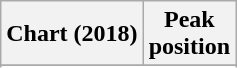<table class="wikitable sortable plainrowheaders" style="text-align:center">
<tr>
<th scope="col">Chart (2018)</th>
<th scope="col">Peak<br> position</th>
</tr>
<tr>
</tr>
<tr>
</tr>
<tr>
</tr>
</table>
